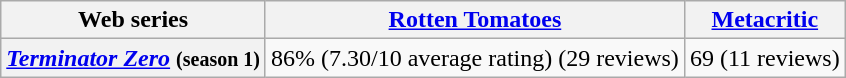<table class="wikitable plainrowheaders" style="text-align:center;">
<tr>
<th>Web series</th>
<th><a href='#'>Rotten Tomatoes</a></th>
<th><a href='#'>Metacritic</a></th>
</tr>
<tr>
<th scope="row"><em><a href='#'>Terminator Zero</a></em> <small>(season 1)</small></th>
<td>86% (7.30/10 average rating) (29 reviews)</td>
<td>69 (11 reviews)</td>
</tr>
</table>
